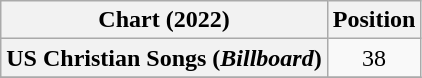<table class="wikitable plainrowheaders" style="text-align:center">
<tr>
<th scope="col">Chart (2022)</th>
<th scope="col">Position</th>
</tr>
<tr>
<th scope="row">US Christian Songs (<em>Billboard</em>)</th>
<td>38</td>
</tr>
<tr>
</tr>
</table>
